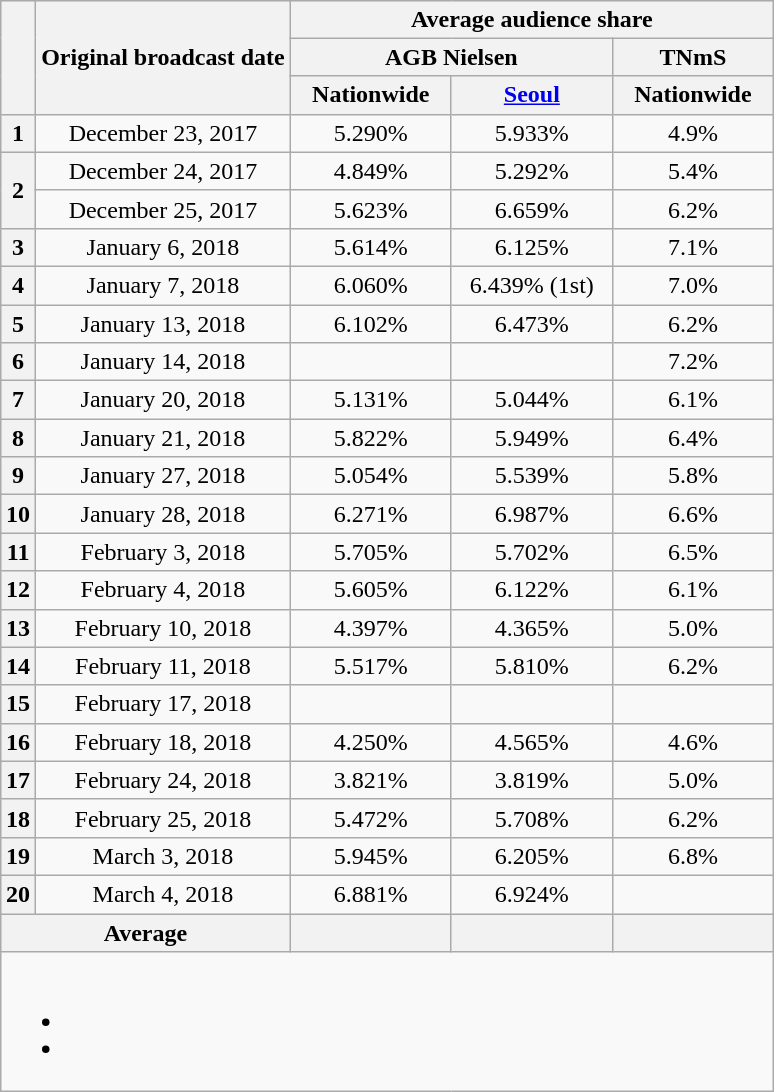<table class="wikitable" style="text-align:center;max-width:600px; margin-left: auto; margin-right: auto; border: none;">
<tr>
</tr>
<tr>
<th rowspan="3"></th>
<th rowspan="3">Original broadcast date</th>
<th colspan="4">Average audience share</th>
</tr>
<tr>
<th colspan="2">AGB Nielsen</th>
<th>TNmS</th>
</tr>
<tr>
<th width="100">Nationwide</th>
<th width="100"><a href='#'>Seoul</a></th>
<th width="100">Nationwide</th>
</tr>
<tr>
<th>1</th>
<td>December 23, 2017</td>
<td>5.290% </td>
<td>5.933% </td>
<td>4.9%</td>
</tr>
<tr>
<th rowspan="2">2</th>
<td>December 24, 2017</td>
<td>4.849% </td>
<td>5.292% </td>
<td>5.4%</td>
</tr>
<tr>
<td>December 25, 2017</td>
<td>5.623% </td>
<td>6.659% </td>
<td>6.2%</td>
</tr>
<tr>
<th>3</th>
<td>January 6, 2018</td>
<td>5.614% </td>
<td>6.125% </td>
<td>7.1%</td>
</tr>
<tr>
<th>4</th>
<td>January 7, 2018</td>
<td>6.060% </td>
<td>6.439% (1st)</td>
<td>7.0%</td>
</tr>
<tr>
<th>5</th>
<td>January 13, 2018</td>
<td>6.102% </td>
<td>6.473% </td>
<td>6.2%</td>
</tr>
<tr>
<th>6</th>
<td>January 14, 2018</td>
<td> </td>
<td> </td>
<td>7.2%</td>
</tr>
<tr>
<th>7</th>
<td>January 20, 2018</td>
<td>5.131% </td>
<td>5.044% </td>
<td>6.1%</td>
</tr>
<tr>
<th>8</th>
<td>January 21, 2018</td>
<td>5.822% </td>
<td>5.949% </td>
<td>6.4%</td>
</tr>
<tr>
<th>9</th>
<td>January 27, 2018</td>
<td>5.054% </td>
<td>5.539% </td>
<td>5.8%</td>
</tr>
<tr>
<th>10</th>
<td>January 28, 2018</td>
<td>6.271% </td>
<td>6.987% </td>
<td>6.6%</td>
</tr>
<tr>
<th>11</th>
<td>February 3, 2018</td>
<td>5.705% </td>
<td>5.702% </td>
<td>6.5%</td>
</tr>
<tr>
<th>12</th>
<td>February 4, 2018</td>
<td>5.605% </td>
<td>6.122% </td>
<td>6.1%</td>
</tr>
<tr>
<th>13</th>
<td>February 10, 2018</td>
<td>4.397% </td>
<td>4.365% </td>
<td>5.0%</td>
</tr>
<tr>
<th>14</th>
<td>February 11, 2018</td>
<td>5.517% </td>
<td>5.810% </td>
<td>6.2%</td>
</tr>
<tr>
<th>15</th>
<td>February 17, 2018</td>
<td> </td>
<td> </td>
<td></td>
</tr>
<tr>
<th>16</th>
<td>February 18, 2018</td>
<td>4.250% </td>
<td>4.565% </td>
<td>4.6%</td>
</tr>
<tr>
<th>17</th>
<td>February 24, 2018</td>
<td>3.821% </td>
<td>3.819% </td>
<td>5.0%</td>
</tr>
<tr>
<th>18</th>
<td>February 25, 2018</td>
<td>5.472% </td>
<td>5.708% </td>
<td>6.2%</td>
</tr>
<tr>
<th>19</th>
<td>March 3, 2018</td>
<td>5.945% </td>
<td>6.205% </td>
<td>6.8%</td>
</tr>
<tr>
<th>20</th>
<td>March 4, 2018</td>
<td>6.881% </td>
<td>6.924% </td>
<td></td>
</tr>
<tr>
<th colspan="2">Average</th>
<th></th>
<th></th>
<th></th>
</tr>
<tr>
<td colspan="6"><br><ul><li></li><li></li></ul></td>
</tr>
</table>
